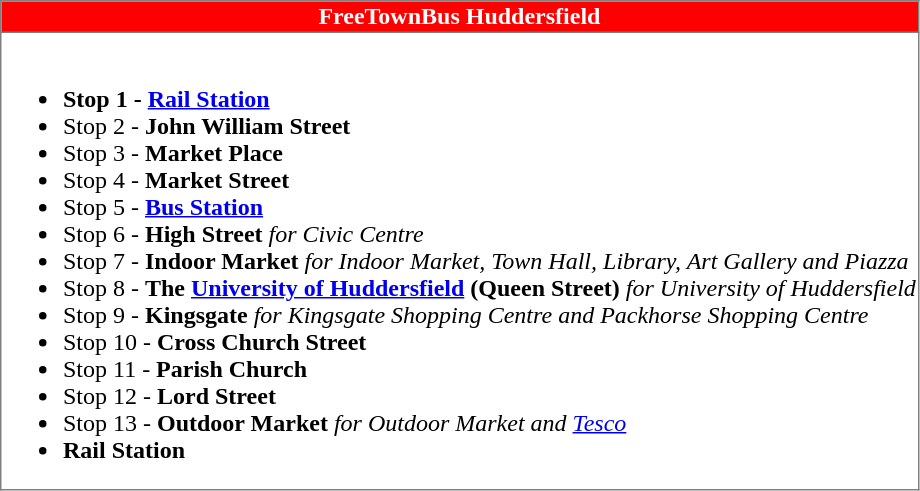<table class="toccolours" border="1" style="border-collapse: collapse;">
<tr>
<th style="background:Red; color:White;">FreeTownBus Huddersfield</th>
</tr>
<tr>
<td valign="top"><br><ul><li><strong>Stop 1 - <a href='#'>Rail Station</a></strong> </li><li>Stop 2 - <strong>John William Street</strong></li><li>Stop 3 - <strong>Market Place</strong></li><li>Stop 4 - <strong>Market Street</strong></li><li>Stop 5 - <strong><a href='#'>Bus Station</a></strong> </li><li>Stop 6 - <strong>High Street</strong> <em>for Civic Centre</em></li><li>Stop 7 - <strong>Indoor Market</strong> <em>for Indoor Market, Town Hall, Library, Art Gallery and Piazza</em></li><li>Stop 8 - <strong>The <a href='#'>University of Huddersfield</a> (Queen Street)</strong> <em>for University of Huddersfield</em></li><li>Stop 9 - <strong>Kingsgate</strong> <em>for Kingsgate Shopping Centre and Packhorse Shopping Centre</em></li><li>Stop 10 - <strong>Cross Church Street</strong></li><li>Stop 11 - <strong>Parish Church</strong></li><li>Stop 12 - <strong>Lord Street</strong></li><li>Stop 13 - <strong>Outdoor Market</strong> <em>for Outdoor Market and <a href='#'>Tesco</a></em></li><li><strong>Rail Station</strong> </li></ul></td>
</tr>
</table>
